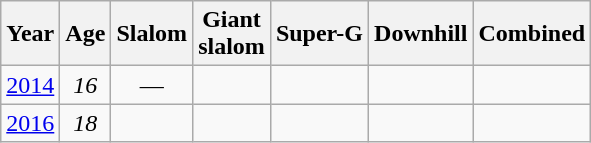<table class=wikitable style="text-align:center">
<tr>
<th>Year</th>
<th>Age</th>
<th>Slalom</th>
<th>Giant<br>slalom</th>
<th>Super-G</th>
<th>Downhill</th>
<th>Combined</th>
</tr>
<tr>
<td><a href='#'>2014</a></td>
<td><em>16</em></td>
<td>—</td>
<td></td>
<td></td>
<td></td>
<td></td>
</tr>
<tr>
<td><a href='#'>2016</a></td>
<td><em>18</em></td>
<td></td>
<td></td>
<td></td>
<td></td>
<td></td>
</tr>
</table>
